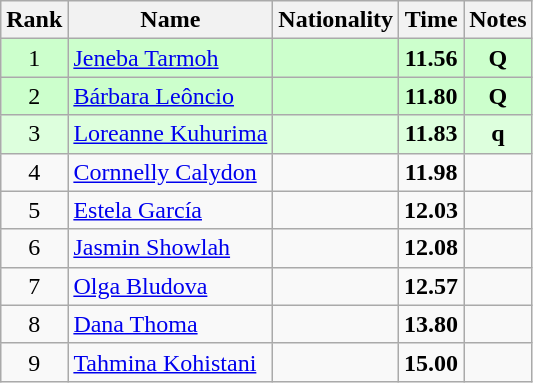<table class="wikitable sortable" style="text-align:center">
<tr>
<th>Rank</th>
<th>Name</th>
<th>Nationality</th>
<th>Time</th>
<th>Notes</th>
</tr>
<tr bgcolor=ccffcc>
<td>1</td>
<td align=left><a href='#'>Jeneba Tarmoh</a></td>
<td align=left></td>
<td><strong>11.56</strong></td>
<td><strong>Q</strong></td>
</tr>
<tr bgcolor=ccffcc>
<td>2</td>
<td align=left><a href='#'>Bárbara Leôncio</a></td>
<td align=left></td>
<td><strong>11.80</strong></td>
<td><strong>Q</strong></td>
</tr>
<tr bgcolor=ddffdd>
<td>3</td>
<td align=left><a href='#'>Loreanne Kuhurima</a></td>
<td align=left></td>
<td><strong>11.83</strong></td>
<td><strong>q</strong></td>
</tr>
<tr>
<td>4</td>
<td align=left><a href='#'>Cornnelly Calydon</a></td>
<td align=left></td>
<td><strong>11.98</strong></td>
<td></td>
</tr>
<tr>
<td>5</td>
<td align=left><a href='#'>Estela García</a></td>
<td align=left></td>
<td><strong>12.03</strong></td>
<td></td>
</tr>
<tr>
<td>6</td>
<td align=left><a href='#'>Jasmin Showlah</a></td>
<td align=left></td>
<td><strong>12.08</strong></td>
<td></td>
</tr>
<tr>
<td>7</td>
<td align=left><a href='#'>Olga Bludova</a></td>
<td align=left></td>
<td><strong>12.57</strong></td>
<td></td>
</tr>
<tr>
<td>8</td>
<td align=left><a href='#'>Dana Thoma</a></td>
<td align=left></td>
<td><strong>13.80</strong></td>
<td></td>
</tr>
<tr>
<td>9</td>
<td align=left><a href='#'>Tahmina Kohistani</a></td>
<td align=left></td>
<td><strong>15.00</strong></td>
<td></td>
</tr>
</table>
